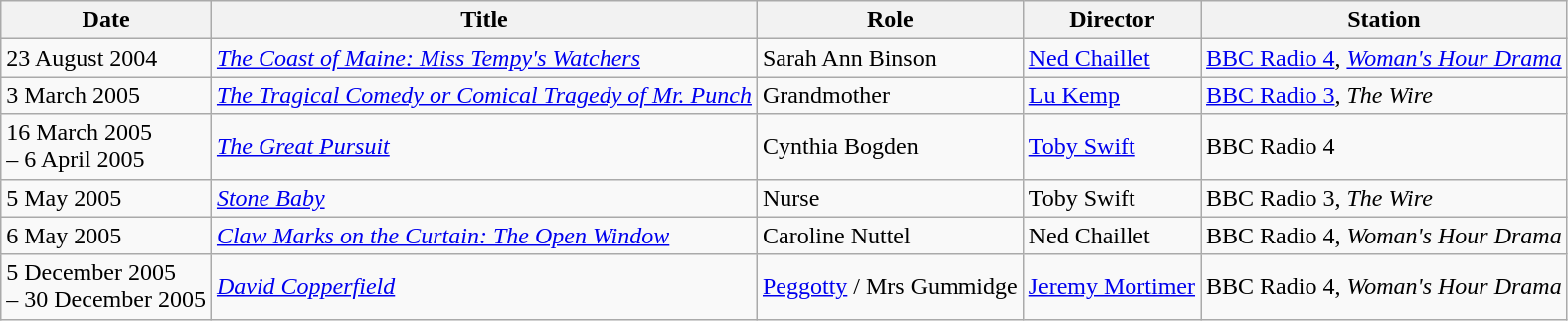<table class="wikitable sortable">
<tr>
<th>Date</th>
<th>Title</th>
<th>Role</th>
<th>Director</th>
<th>Station</th>
</tr>
<tr>
<td>23 August 2004</td>
<td><em><a href='#'>The Coast of Maine: Miss Tempy's Watchers</a></em></td>
<td>Sarah Ann Binson</td>
<td><a href='#'>Ned Chaillet</a></td>
<td><a href='#'>BBC Radio 4</a>, <em><a href='#'>Woman's Hour Drama</a></em></td>
</tr>
<tr>
<td>3 March 2005</td>
<td><em><a href='#'>The Tragical Comedy or Comical Tragedy of Mr. Punch</a></em></td>
<td>Grandmother</td>
<td><a href='#'>Lu Kemp</a></td>
<td><a href='#'>BBC Radio 3</a>, <em>The Wire</em></td>
</tr>
<tr>
<td>16 March 2005 <br>– 6 April 2005</td>
<td><em><a href='#'>The Great Pursuit</a></em></td>
<td>Cynthia Bogden</td>
<td><a href='#'>Toby Swift</a></td>
<td>BBC Radio 4</td>
</tr>
<tr>
<td>5 May 2005</td>
<td><em><a href='#'>Stone Baby</a></em></td>
<td>Nurse</td>
<td>Toby Swift</td>
<td>BBC Radio 3, <em>The Wire</em></td>
</tr>
<tr>
<td>6 May 2005</td>
<td><em><a href='#'>Claw Marks on the Curtain: The Open Window</a></em></td>
<td>Caroline Nuttel</td>
<td>Ned Chaillet</td>
<td>BBC Radio 4, <em>Woman's Hour Drama</em></td>
</tr>
<tr>
<td>5 December 2005 <br>– 30 December 2005</td>
<td><em><a href='#'>David Copperfield</a></em></td>
<td><a href='#'>Peggotty</a> / Mrs Gummidge</td>
<td><a href='#'>Jeremy Mortimer</a></td>
<td>BBC Radio 4, <em>Woman's Hour Drama</em></td>
</tr>
</table>
